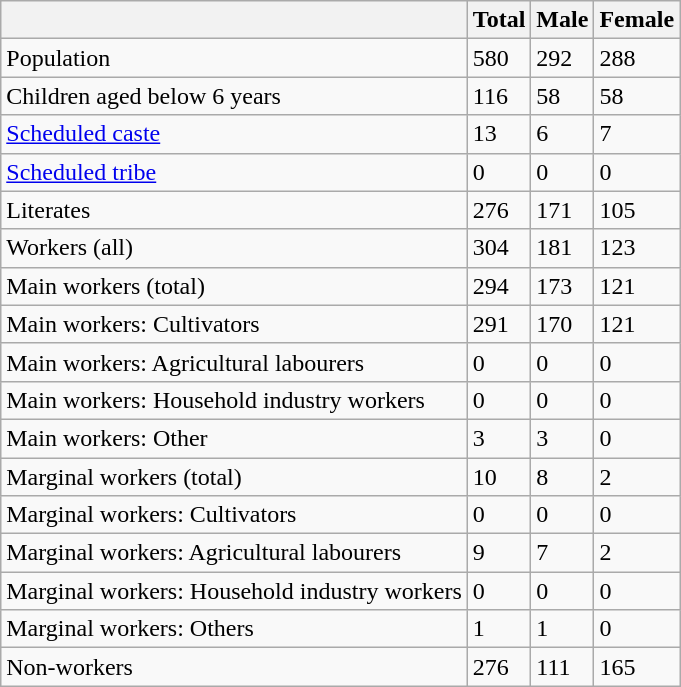<table class="wikitable sortable">
<tr>
<th></th>
<th>Total</th>
<th>Male</th>
<th>Female</th>
</tr>
<tr>
<td>Population</td>
<td>580</td>
<td>292</td>
<td>288</td>
</tr>
<tr>
<td>Children aged below 6 years</td>
<td>116</td>
<td>58</td>
<td>58</td>
</tr>
<tr>
<td><a href='#'>Scheduled caste</a></td>
<td>13</td>
<td>6</td>
<td>7</td>
</tr>
<tr>
<td><a href='#'>Scheduled tribe</a></td>
<td>0</td>
<td>0</td>
<td>0</td>
</tr>
<tr>
<td>Literates</td>
<td>276</td>
<td>171</td>
<td>105</td>
</tr>
<tr>
<td>Workers (all)</td>
<td>304</td>
<td>181</td>
<td>123</td>
</tr>
<tr>
<td>Main workers (total)</td>
<td>294</td>
<td>173</td>
<td>121</td>
</tr>
<tr>
<td>Main workers: Cultivators</td>
<td>291</td>
<td>170</td>
<td>121</td>
</tr>
<tr>
<td>Main workers: Agricultural labourers</td>
<td>0</td>
<td>0</td>
<td>0</td>
</tr>
<tr>
<td>Main workers: Household industry workers</td>
<td>0</td>
<td>0</td>
<td>0</td>
</tr>
<tr>
<td>Main workers: Other</td>
<td>3</td>
<td>3</td>
<td>0</td>
</tr>
<tr>
<td>Marginal workers (total)</td>
<td>10</td>
<td>8</td>
<td>2</td>
</tr>
<tr>
<td>Marginal workers: Cultivators</td>
<td>0</td>
<td>0</td>
<td>0</td>
</tr>
<tr>
<td>Marginal workers: Agricultural labourers</td>
<td>9</td>
<td>7</td>
<td>2</td>
</tr>
<tr>
<td>Marginal workers: Household industry workers</td>
<td>0</td>
<td>0</td>
<td>0</td>
</tr>
<tr>
<td>Marginal workers: Others</td>
<td>1</td>
<td>1</td>
<td>0</td>
</tr>
<tr>
<td>Non-workers</td>
<td>276</td>
<td>111</td>
<td>165</td>
</tr>
</table>
